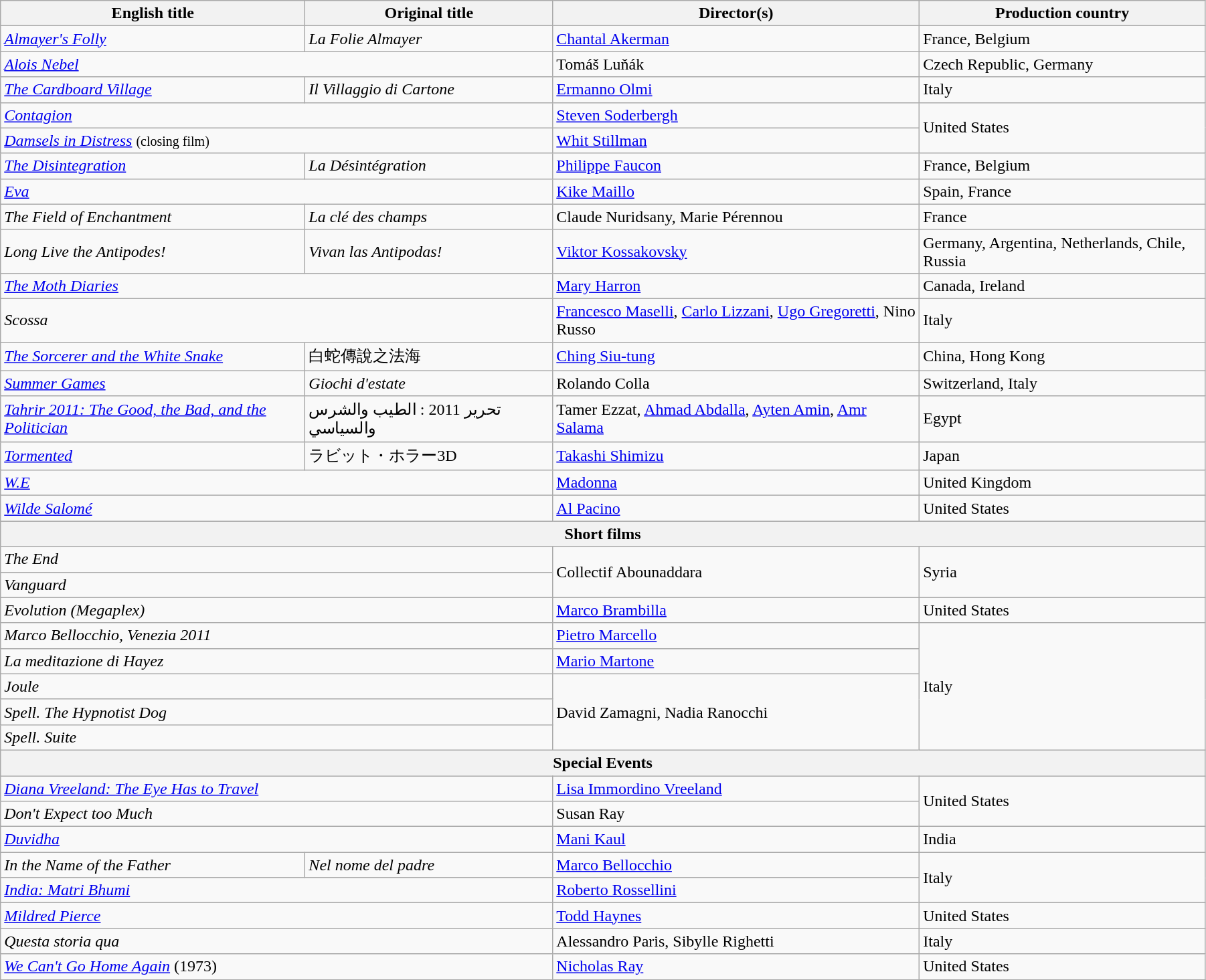<table class="wikitable" style="width:95%; margin-bottom:0px">
<tr>
<th>English title</th>
<th>Original title</th>
<th>Director(s)</th>
<th>Production country</th>
</tr>
<tr>
<td><em><a href='#'>Almayer's Folly</a></em></td>
<td data-sort-value="Folie"><em>La Folie Almayer</em></td>
<td data-sort-value="Akerman"><a href='#'>Chantal Akerman</a></td>
<td>France, Belgium</td>
</tr>
<tr>
<td colspan=2><em><a href='#'>Alois Nebel</a></em></td>
<td data-sort-value="Lunak">Tomáš Luňák</td>
<td>Czech Republic, Germany</td>
</tr>
<tr>
<td data-sort-value="Cardboard"><em><a href='#'>The Cardboard Village</a></em></td>
<td data-sort-value="Villaggio"><em>Il Villaggio di Cartone</em></td>
<td data-sort-value="Olmi"><a href='#'>Ermanno Olmi</a></td>
<td>Italy</td>
</tr>
<tr>
<td colspan=2><em><a href='#'>Contagion</a></em></td>
<td data-sort-value="Soderbergh"><a href='#'>Steven Soderbergh</a></td>
<td rowspan="2">United States</td>
</tr>
<tr>
<td colspan="2"><em><a href='#'>Damsels in Distress</a></em> <small>(closing film)</small></td>
<td><a href='#'>Whit Stillman</a></td>
</tr>
<tr>
<td data-sort-value="Disintegration"><em><a href='#'>The Disintegration</a></em></td>
<td data-sort-value="Desintegration"><em>La Désintégration</em></td>
<td data-sort-value="Faucon"><a href='#'>Philippe Faucon</a></td>
<td>France, Belgium</td>
</tr>
<tr>
<td colspan=2><em><a href='#'>Eva</a></em></td>
<td data-sort-value="Maillo"><a href='#'>Kike Maillo</a></td>
<td>Spain, France</td>
</tr>
<tr>
<td data-sort-value="Field"><em>The Field of Enchantment</em></td>
<td data-sort-value="Cle"><em>La clé des champs</em></td>
<td data-sort-value="Nuridsany">Claude Nuridsany, Marie Pérennou</td>
<td>France</td>
</tr>
<tr>
<td><em>Long Live the Antipodes!</em></td>
<td><em>Vivan las Antipodas!</em></td>
<td data-sort-value="Kossakovsky"><a href='#'>Viktor Kossakovsky</a></td>
<td>Germany, Argentina, Netherlands, Chile, Russia</td>
</tr>
<tr>
<td colspan=2 data-sort-value="Moth"><em><a href='#'>The Moth Diaries</a></em></td>
<td data-sort-value="Harron"><a href='#'>Mary Harron</a></td>
<td>Canada, Ireland</td>
</tr>
<tr>
<td colspan=2><em>Scossa</em></td>
<td data-sort-value="Maselli"><a href='#'>Francesco Maselli</a>, <a href='#'>Carlo Lizzani</a>, <a href='#'>Ugo Gregoretti</a>, Nino Russo</td>
<td>Italy</td>
</tr>
<tr>
<td data-sort-value="Sorcerer"><em><a href='#'>The Sorcerer and the White Snake</a></em></td>
<td>白蛇傳說之法海</td>
<td data-sort-value="Siu-tung"><a href='#'>Ching Siu-tung</a></td>
<td>China, Hong Kong</td>
</tr>
<tr>
<td><em><a href='#'>Summer Games</a></em></td>
<td><em>Giochi d'estate</em></td>
<td data-sort-value="Colla">Rolando Colla</td>
<td>Switzerland, Italy</td>
</tr>
<tr>
<td><em><a href='#'>Tahrir 2011: The Good, the Bad, and the Politician</a></em></td>
<td>تحرير 2011 : الطيب والشرس والسياسي</td>
<td data-sort-value="Ezzat">Tamer Ezzat, <a href='#'>Ahmad Abdalla</a>, <a href='#'>Ayten Amin</a>, <a href='#'>Amr Salama</a></td>
<td>Egypt</td>
</tr>
<tr>
<td><em><a href='#'>Tormented</a></em></td>
<td>ラビット・ホラー3D</td>
<td data-sort-value="Shimizu"><a href='#'>Takashi Shimizu</a></td>
<td>Japan</td>
</tr>
<tr>
<td colspan=2><em><a href='#'>W.E</a></em></td>
<td><a href='#'>Madonna</a></td>
<td>United Kingdom</td>
</tr>
<tr>
<td colspan=2><em><a href='#'>Wilde Salomé</a></em></td>
<td data-sort-value="Pacino"><a href='#'>Al Pacino</a></td>
<td>United States</td>
</tr>
<tr>
<th colspan="4">Short films</th>
</tr>
<tr>
<td colspan="2"><em>The End</em></td>
<td rowspan="2">Collectif Abounaddara</td>
<td rowspan="2">Syria</td>
</tr>
<tr>
<td colspan="2"><em>Vanguard</em></td>
</tr>
<tr>
<td colspan="2"><em>Evolution (Megaplex)</em></td>
<td><a href='#'>Marco Brambilla</a></td>
<td>United States</td>
</tr>
<tr>
<td colspan="2"><em>Marco Bellocchio, Venezia 2011</em></td>
<td><a href='#'>Pietro Marcello</a></td>
<td rowspan="5">Italy</td>
</tr>
<tr>
<td colspan="2"><em>La meditazione di Hayez</em></td>
<td><a href='#'>Mario Martone</a></td>
</tr>
<tr>
<td colspan="2"><em>Joule</em></td>
<td rowspan="3">David Zamagni, Nadia Ranocchi</td>
</tr>
<tr>
<td colspan="2"><em>Spell. The Hypnotist Dog</em></td>
</tr>
<tr>
<td colspan="2"><em>Spell. Suite</em></td>
</tr>
<tr>
<th colspan="4">Special Events</th>
</tr>
<tr>
<td colspan="2"><em><a href='#'>Diana Vreeland: The Eye Has to Travel</a></em></td>
<td><a href='#'>Lisa Immordino Vreeland</a></td>
<td rowspan="2">United States</td>
</tr>
<tr>
<td colspan="2"><em>Don't Expect too Much</em></td>
<td>Susan Ray</td>
</tr>
<tr>
<td colspan="2"><em><a href='#'>Duvidha</a></em></td>
<td><a href='#'>Mani Kaul</a></td>
<td>India</td>
</tr>
<tr>
<td><em>In the Name of the Father</em></td>
<td><em>Nel nome del padre</em></td>
<td><a href='#'>Marco Bellocchio</a></td>
<td rowspan="2">Italy</td>
</tr>
<tr>
<td colspan="2"><em><a href='#'>India: Matri Bhumi</a></em></td>
<td><a href='#'>Roberto Rossellini</a></td>
</tr>
<tr>
<td colspan="2"><em><a href='#'>Mildred Pierce</a></em></td>
<td><a href='#'>Todd Haynes</a></td>
<td>United States</td>
</tr>
<tr>
<td colspan="2"><em>Questa storia qua</em></td>
<td>Alessandro Paris, Sibylle Righetti</td>
<td>Italy</td>
</tr>
<tr>
<td colspan="2"><em><a href='#'>We Can't Go Home Again</a></em> (1973)</td>
<td><a href='#'>Nicholas Ray</a></td>
<td>United States</td>
</tr>
</table>
